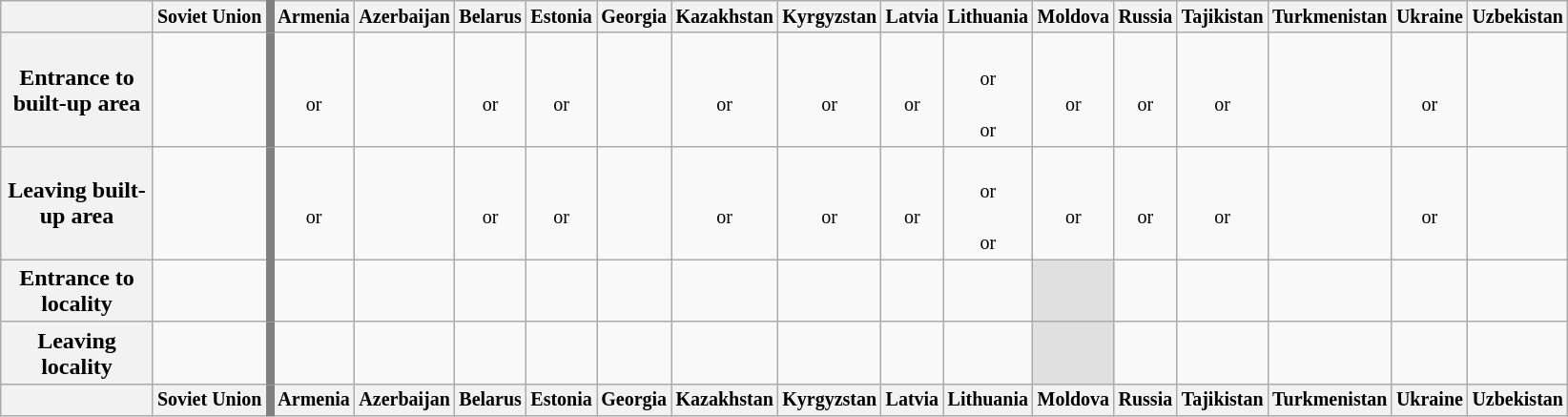<table class="wikitable" style="text-align:center;">
<tr style="font-size:smaller;">
<th width="100"></th>
<th style="border-right: solid 6px grey;">Soviet Union</th>
<th>Armenia</th>
<th>Azerbaijan</th>
<th>Belarus</th>
<th>Estonia</th>
<th>Georgia</th>
<th>Kazakhstan</th>
<th>Kyrgyzstan</th>
<th>Latvia</th>
<th>Lithuania</th>
<th>Moldova</th>
<th>Russia</th>
<th>Tajikistan</th>
<th>Turkmenistan</th>
<th>Ukraine</th>
<th>Uzbekistan</th>
</tr>
<tr>
<th scope="col">Entrance to built-up area</th>
<td style="border-right: solid 6px grey;"></td>
<td><br><small>or</small><br></td>
<td></td>
<td><br><small>or</small><br></td>
<td><br><small>or</small><br></td>
<td></td>
<td><br><small>or</small><br></td>
<td><br><small>or</small><br></td>
<td><br><small>or</small><br></td>
<td><br><small>or</small><br><br><small>or</small><br></td>
<td><br><small>or</small><br></td>
<td><br><small>or</small><br></td>
<td><br><small>or</small><br></td>
<td></td>
<td><br><small>or</small><br></td>
<td></td>
</tr>
<tr>
<th scope="col">Leaving built-up area</th>
<td style="border-right: solid 6px grey;"></td>
<td><br><small>or</small><br></td>
<td></td>
<td><br><small>or</small><br></td>
<td><br><small>or</small><br></td>
<td></td>
<td><br><small>or</small><br></td>
<td><br><small>or</small><br></td>
<td><br><small>or</small><br></td>
<td><br><small>or</small><br><br><small>or</small><br></td>
<td><br><small>or</small><br></td>
<td><br><small>or</small><br></td>
<td><br><small>or</small><br></td>
<td></td>
<td><br><small>or</small><br></td>
<td></td>
</tr>
<tr>
<th><strong>Entrance to locality</strong></th>
<td style="border-right: solid 6px grey;"></td>
<td></td>
<td></td>
<td></td>
<td></td>
<td></td>
<td></td>
<td></td>
<td></td>
<td></td>
<td style="background: #E0E0E0;"></td>
<td></td>
<td></td>
<td></td>
<td></td>
<td></td>
</tr>
<tr>
<th><strong>Leaving locality</strong></th>
<td style="border-right: solid 6px grey;"></td>
<td></td>
<td></td>
<td></td>
<td></td>
<td></td>
<td></td>
<td></td>
<td></td>
<td></td>
<td style="background: #E0E0E0;"></td>
<td></td>
<td></td>
<td></td>
<td></td>
<td></td>
</tr>
<tr style="font-size:smaller;">
<th></th>
<th style="border-right: solid 6px grey;">Soviet Union</th>
<th>Armenia</th>
<th>Azerbaijan</th>
<th>Belarus</th>
<th>Estonia</th>
<th>Georgia</th>
<th>Kazakhstan</th>
<th>Kyrgyzstan</th>
<th>Latvia</th>
<th>Lithuania</th>
<th>Moldova</th>
<th>Russia</th>
<th>Tajikistan</th>
<th>Turkmenistan</th>
<th>Ukraine</th>
<th>Uzbekistan</th>
</tr>
</table>
